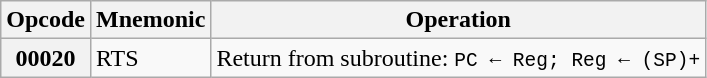<table class="wikitable">
<tr>
<th>Opcode</th>
<th>Mnemonic</th>
<th>Operation</th>
</tr>
<tr>
<th>00020</th>
<td>RTS</td>
<td>Return from subroutine: <code>PC ← Reg; Reg ← (SP)+</code></td>
</tr>
</table>
